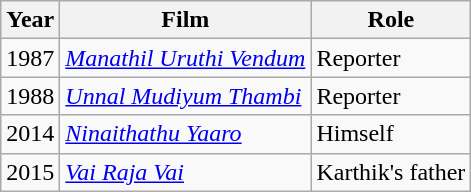<table class="wikitable sortable">
<tr>
<th>Year</th>
<th>Film</th>
<th>Role</th>
</tr>
<tr>
<td>1987</td>
<td><em><a href='#'>Manathil Uruthi Vendum</a></em></td>
<td>Reporter</td>
</tr>
<tr>
<td>1988</td>
<td><em><a href='#'>Unnal Mudiyum Thambi</a></em></td>
<td>Reporter</td>
</tr>
<tr>
<td>2014</td>
<td><em><a href='#'>Ninaithathu Yaaro</a></em></td>
<td>Himself</td>
</tr>
<tr>
<td>2015</td>
<td><em><a href='#'>Vai Raja Vai</a></em></td>
<td>Karthik's father</td>
</tr>
</table>
